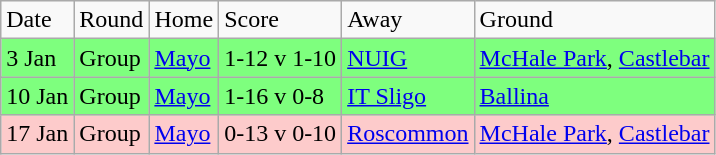<table class="wikitable">
<tr>
<td>Date</td>
<td>Round</td>
<td>Home</td>
<td>Score</td>
<td>Away</td>
<td>Ground</td>
</tr>
<tr bgcolor="#7eff7e">
<td>3 Jan</td>
<td>Group</td>
<td> <a href='#'>Mayo</a></td>
<td>1-12 v 1-10</td>
<td> <a href='#'>NUIG</a></td>
<td><a href='#'>McHale Park</a>, <a href='#'>Castlebar</a></td>
</tr>
<tr bgcolor="#7eff7e">
<td>10 Jan</td>
<td>Group</td>
<td> <a href='#'>Mayo</a></td>
<td>1-16 v 0-8</td>
<td> <a href='#'>IT Sligo</a></td>
<td><a href='#'>Ballina</a></td>
</tr>
<tr bgcolor="#fdcbcb">
<td>17 Jan</td>
<td>Group</td>
<td> <a href='#'>Mayo</a></td>
<td>0-13 v 0-10</td>
<td> <a href='#'>Roscommon</a></td>
<td><a href='#'>McHale Park</a>, <a href='#'>Castlebar</a></td>
</tr>
</table>
